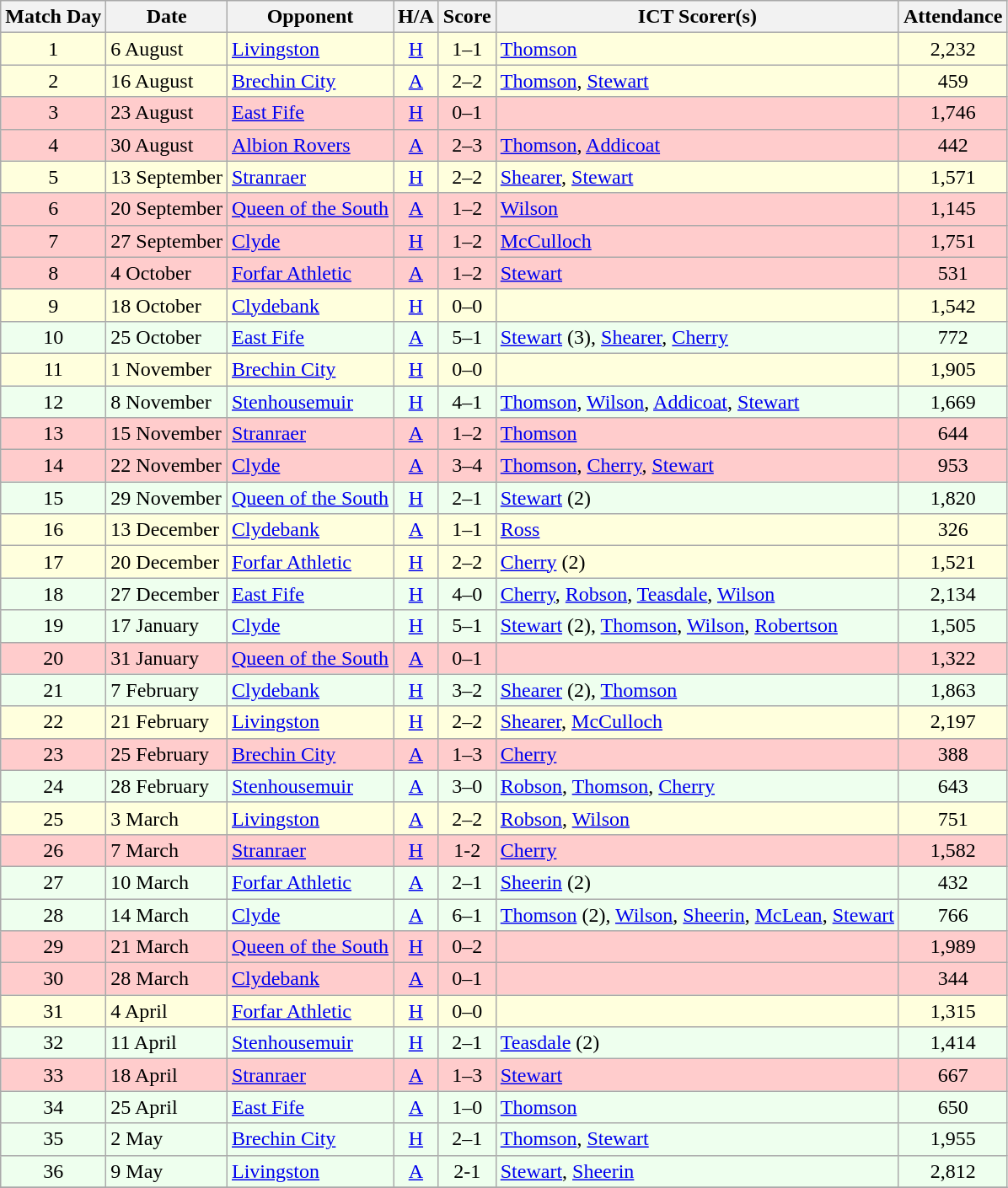<table class="wikitable" style="text-align:center">
<tr>
<th>Match Day</th>
<th>Date</th>
<th>Opponent</th>
<th>H/A</th>
<th>Score</th>
<th>ICT Scorer(s)</th>
<th>Attendance</th>
</tr>
<tr bgcolor=#FFFFDD>
<td>1</td>
<td align=left>6 August</td>
<td align=left><a href='#'>Livingston</a></td>
<td><a href='#'>H</a></td>
<td>1–1</td>
<td align=left><a href='#'>Thomson</a></td>
<td>2,232</td>
</tr>
<tr bgcolor=#FFFFDD>
<td>2</td>
<td align=left>16 August</td>
<td align=left><a href='#'>Brechin City</a></td>
<td><a href='#'>A</a></td>
<td>2–2</td>
<td align=left><a href='#'>Thomson</a>, <a href='#'>Stewart</a></td>
<td>459</td>
</tr>
<tr bgcolor=#FFCCCC>
<td>3</td>
<td align=left>23 August</td>
<td align=left><a href='#'>East Fife</a></td>
<td><a href='#'>H</a></td>
<td>0–1</td>
<td align=left></td>
<td>1,746</td>
</tr>
<tr bgcolor=#FFCCCC>
<td>4</td>
<td align=left>30 August</td>
<td align=left><a href='#'>Albion Rovers</a></td>
<td><a href='#'>A</a></td>
<td>2–3</td>
<td align=left><a href='#'>Thomson</a>, <a href='#'>Addicoat</a></td>
<td>442</td>
</tr>
<tr bgcolor=#FFFFDD>
<td>5</td>
<td align=left>13 September</td>
<td align=left><a href='#'>Stranraer</a></td>
<td><a href='#'>H</a></td>
<td>2–2</td>
<td align=left><a href='#'>Shearer</a>, <a href='#'>Stewart</a></td>
<td>1,571</td>
</tr>
<tr bgcolor=#FFCCCC>
<td>6</td>
<td align=left>20 September</td>
<td align=left><a href='#'>Queen of the South</a></td>
<td><a href='#'>A</a></td>
<td>1–2</td>
<td align=left><a href='#'>Wilson</a></td>
<td>1,145</td>
</tr>
<tr bgcolor=#FFCCCC>
<td>7</td>
<td align=left>27 September</td>
<td align=left><a href='#'>Clyde</a></td>
<td><a href='#'>H</a></td>
<td>1–2</td>
<td align=left><a href='#'>McCulloch</a></td>
<td>1,751</td>
</tr>
<tr bgcolor=#FFCCCC>
<td>8</td>
<td align=left>4 October</td>
<td align=left><a href='#'>Forfar Athletic</a></td>
<td><a href='#'>A</a></td>
<td>1–2</td>
<td align=left><a href='#'>Stewart</a></td>
<td>531</td>
</tr>
<tr bgcolor=#FFFFDD>
<td>9</td>
<td align=left>18 October</td>
<td align=left><a href='#'>Clydebank</a></td>
<td><a href='#'>H</a></td>
<td>0–0</td>
<td align=left></td>
<td>1,542</td>
</tr>
<tr bgcolor=#EEFFEE>
<td>10</td>
<td align=left>25 October</td>
<td align=left><a href='#'>East Fife</a></td>
<td><a href='#'>A</a></td>
<td>5–1</td>
<td align=left><a href='#'>Stewart</a> (3), <a href='#'>Shearer</a>, <a href='#'>Cherry</a></td>
<td>772</td>
</tr>
<tr bgcolor=#FFFFDD>
<td>11</td>
<td align=left>1 November</td>
<td align=left><a href='#'>Brechin City</a></td>
<td><a href='#'>H</a></td>
<td>0–0</td>
<td align=left></td>
<td>1,905</td>
</tr>
<tr bgcolor=#EEFFEE>
<td>12</td>
<td align=left>8 November</td>
<td align=left><a href='#'>Stenhousemuir</a></td>
<td><a href='#'>H</a></td>
<td>4–1</td>
<td align=left><a href='#'>Thomson</a>, <a href='#'>Wilson</a>, <a href='#'>Addicoat</a>, <a href='#'>Stewart</a></td>
<td>1,669</td>
</tr>
<tr bgcolor=#FFCCCC>
<td>13</td>
<td align=left>15 November</td>
<td align=left><a href='#'>Stranraer</a></td>
<td><a href='#'>A</a></td>
<td>1–2</td>
<td align=left><a href='#'>Thomson</a></td>
<td>644</td>
</tr>
<tr bgcolor=#FFCCCC>
<td>14</td>
<td align=left>22 November</td>
<td align=left><a href='#'>Clyde</a></td>
<td><a href='#'>A</a></td>
<td>3–4</td>
<td align=left><a href='#'>Thomson</a>, <a href='#'>Cherry</a>, <a href='#'>Stewart</a></td>
<td>953</td>
</tr>
<tr bgcolor=#EEFFEE>
<td>15</td>
<td align=left>29 November</td>
<td align=left><a href='#'>Queen of the South</a></td>
<td><a href='#'>H</a></td>
<td>2–1</td>
<td align=left><a href='#'>Stewart</a> (2)</td>
<td>1,820</td>
</tr>
<tr bgcolor=#FFFFDD>
<td>16</td>
<td align=left>13 December</td>
<td align=left><a href='#'>Clydebank</a></td>
<td><a href='#'>A</a></td>
<td>1–1</td>
<td align=left><a href='#'>Ross</a></td>
<td>326</td>
</tr>
<tr bgcolor=#FFFFDD>
<td>17</td>
<td align=left>20 December</td>
<td align=left><a href='#'>Forfar Athletic</a></td>
<td><a href='#'>H</a></td>
<td>2–2</td>
<td align=left><a href='#'>Cherry</a> (2)</td>
<td>1,521</td>
</tr>
<tr bgcolor=#EEFFEE>
<td>18</td>
<td align=left>27 December</td>
<td align=left><a href='#'>East Fife</a></td>
<td><a href='#'>H</a></td>
<td>4–0</td>
<td align=left><a href='#'>Cherry</a>, <a href='#'>Robson</a>, <a href='#'>Teasdale</a>, <a href='#'>Wilson</a></td>
<td>2,134</td>
</tr>
<tr bgcolor=#EEFFEE>
<td>19</td>
<td align=left>17 January</td>
<td align=left><a href='#'>Clyde</a></td>
<td><a href='#'>H</a></td>
<td>5–1</td>
<td align=left><a href='#'>Stewart</a> (2), <a href='#'>Thomson</a>, <a href='#'>Wilson</a>, <a href='#'>Robertson</a></td>
<td>1,505</td>
</tr>
<tr bgcolor=#FFCCCC>
<td>20</td>
<td align=left>31 January</td>
<td align=left><a href='#'>Queen of the South</a></td>
<td><a href='#'>A</a></td>
<td>0–1</td>
<td align=left></td>
<td>1,322</td>
</tr>
<tr bgcolor=#EEFFEE>
<td>21</td>
<td align=left>7 February</td>
<td align=left><a href='#'>Clydebank</a></td>
<td><a href='#'>H</a></td>
<td>3–2</td>
<td align=left><a href='#'>Shearer</a> (2), <a href='#'>Thomson</a></td>
<td>1,863</td>
</tr>
<tr bgcolor=#FFFFDD>
<td>22</td>
<td align=left>21 February</td>
<td align=left><a href='#'>Livingston</a></td>
<td><a href='#'>H</a></td>
<td>2–2</td>
<td align=left><a href='#'>Shearer</a>, <a href='#'>McCulloch</a></td>
<td>2,197</td>
</tr>
<tr bgcolor=#FFCCCC>
<td>23</td>
<td align=left>25 February</td>
<td align=left><a href='#'>Brechin City</a></td>
<td><a href='#'>A</a></td>
<td>1–3</td>
<td align=left><a href='#'>Cherry</a></td>
<td>388</td>
</tr>
<tr bgcolor=#EEFFEE>
<td>24</td>
<td align=left>28 February</td>
<td align=left><a href='#'>Stenhousemuir</a></td>
<td><a href='#'>A</a></td>
<td>3–0</td>
<td align=left><a href='#'>Robson</a>, <a href='#'>Thomson</a>, <a href='#'>Cherry</a></td>
<td>643</td>
</tr>
<tr bgcolor=#FFFFDD>
<td>25</td>
<td align=left>3 March</td>
<td align=left><a href='#'>Livingston</a></td>
<td><a href='#'>A</a></td>
<td>2–2</td>
<td align=left><a href='#'>Robson</a>, <a href='#'>Wilson</a></td>
<td>751</td>
</tr>
<tr bgcolor=#FFCCCC>
<td>26</td>
<td align=left>7 March</td>
<td align=left><a href='#'>Stranraer</a></td>
<td><a href='#'>H</a></td>
<td>1-2</td>
<td align=left><a href='#'>Cherry</a></td>
<td>1,582</td>
</tr>
<tr bgcolor=#EEFFEE>
<td>27</td>
<td align=left>10 March</td>
<td align=left><a href='#'>Forfar Athletic</a></td>
<td><a href='#'>A</a></td>
<td>2–1</td>
<td align=left><a href='#'>Sheerin</a> (2)</td>
<td>432</td>
</tr>
<tr bgcolor=#EEFFEE>
<td>28</td>
<td align=left>14 March</td>
<td align=left><a href='#'>Clyde</a></td>
<td><a href='#'>A</a></td>
<td>6–1</td>
<td align=left><a href='#'>Thomson</a> (2), <a href='#'>Wilson</a>, <a href='#'>Sheerin</a>, <a href='#'>McLean</a>, <a href='#'>Stewart</a></td>
<td>766</td>
</tr>
<tr bgcolor=#FFCCCC>
<td>29</td>
<td align=left>21 March</td>
<td align=left><a href='#'>Queen of the South</a></td>
<td><a href='#'>H</a></td>
<td>0–2</td>
<td align=left></td>
<td>1,989</td>
</tr>
<tr bgcolor=#FFCCCC>
<td>30</td>
<td align=left>28 March</td>
<td align=left><a href='#'>Clydebank</a></td>
<td><a href='#'>A</a></td>
<td>0–1</td>
<td align=left></td>
<td>344</td>
</tr>
<tr bgcolor=#FFFFDD>
<td>31</td>
<td align=left>4 April</td>
<td align=left><a href='#'>Forfar Athletic</a></td>
<td><a href='#'>H</a></td>
<td>0–0</td>
<td align=left></td>
<td>1,315</td>
</tr>
<tr bgcolor=#EEFFEE>
<td>32</td>
<td align=left>11 April</td>
<td align=left><a href='#'>Stenhousemuir</a></td>
<td><a href='#'>H</a></td>
<td>2–1</td>
<td align=left><a href='#'>Teasdale</a> (2)</td>
<td>1,414</td>
</tr>
<tr bgcolor=#FFCCCC>
<td>33</td>
<td align=left>18 April</td>
<td align=left><a href='#'>Stranraer</a></td>
<td><a href='#'>A</a></td>
<td>1–3</td>
<td align=left><a href='#'>Stewart</a></td>
<td>667</td>
</tr>
<tr bgcolor=#EEFFEE>
<td>34</td>
<td align=left>25 April</td>
<td align=left><a href='#'>East Fife</a></td>
<td><a href='#'>A</a></td>
<td>1–0</td>
<td align=left><a href='#'>Thomson</a></td>
<td>650</td>
</tr>
<tr bgcolor=#EEFFEE>
<td>35</td>
<td align=left>2 May</td>
<td align=left><a href='#'>Brechin City</a></td>
<td><a href='#'>H</a></td>
<td>2–1</td>
<td align=left><a href='#'>Thomson</a>, <a href='#'>Stewart</a></td>
<td>1,955</td>
</tr>
<tr bgcolor=#EEFFEE>
<td>36</td>
<td align=left>9 May</td>
<td align=left><a href='#'>Livingston</a></td>
<td><a href='#'>A</a></td>
<td>2-1</td>
<td align=left><a href='#'>Stewart</a>, <a href='#'>Sheerin</a></td>
<td>2,812</td>
</tr>
<tr>
</tr>
</table>
